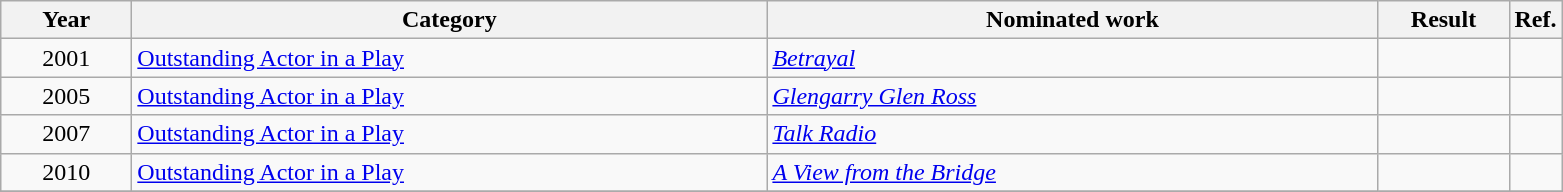<table class=wikitable>
<tr>
<th scope="col" style="width:5em;">Year</th>
<th scope="col" style="width:26em;">Category</th>
<th scope="col" style="width:25em;">Nominated work</th>
<th scope="col" style="width:5em;">Result</th>
<th>Ref.</th>
</tr>
<tr>
<td style="text-align:center;">2001</td>
<td><a href='#'>Outstanding Actor in a Play</a></td>
<td><em><a href='#'>Betrayal</a></em></td>
<td></td>
<td></td>
</tr>
<tr>
<td style="text-align:center;">2005</td>
<td><a href='#'>Outstanding Actor in a Play</a></td>
<td><em><a href='#'>Glengarry Glen Ross</a></em></td>
<td></td>
<td></td>
</tr>
<tr>
<td style="text-align:center;">2007</td>
<td><a href='#'>Outstanding Actor in a Play</a></td>
<td><em><a href='#'>Talk Radio</a></em></td>
<td></td>
<td></td>
</tr>
<tr>
<td style="text-align:center;">2010</td>
<td><a href='#'>Outstanding Actor in a Play</a></td>
<td><em><a href='#'>A View from the Bridge</a></em></td>
<td></td>
<td></td>
</tr>
<tr>
</tr>
</table>
